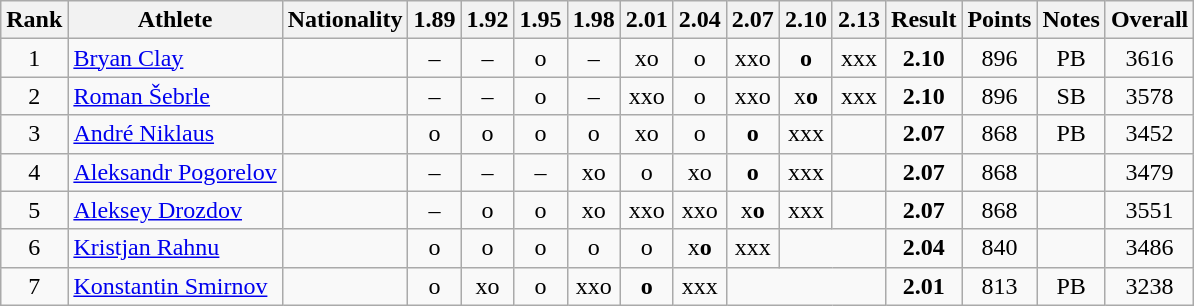<table class="wikitable sortable" style="text-align:center">
<tr>
<th>Rank</th>
<th>Athlete</th>
<th>Nationality</th>
<th>1.89</th>
<th>1.92</th>
<th>1.95</th>
<th>1.98</th>
<th>2.01</th>
<th>2.04</th>
<th>2.07</th>
<th>2.10</th>
<th>2.13</th>
<th>Result</th>
<th>Points</th>
<th>Notes</th>
<th>Overall</th>
</tr>
<tr>
<td>1</td>
<td align="left"><a href='#'>Bryan Clay</a></td>
<td align=left></td>
<td>–</td>
<td>–</td>
<td>o</td>
<td>–</td>
<td>xo</td>
<td>o</td>
<td>xxo</td>
<td><strong>o</strong></td>
<td>xxx</td>
<td><strong>2.10</strong></td>
<td>896</td>
<td>PB</td>
<td>3616</td>
</tr>
<tr>
<td>2</td>
<td align="left"><a href='#'>Roman Šebrle</a></td>
<td align=left></td>
<td>–</td>
<td>–</td>
<td>o</td>
<td>–</td>
<td>xxo</td>
<td>o</td>
<td>xxo</td>
<td>x<strong>o</strong></td>
<td>xxx</td>
<td><strong>2.10</strong></td>
<td>896</td>
<td>SB</td>
<td>3578</td>
</tr>
<tr>
<td>3</td>
<td align="left"><a href='#'>André Niklaus</a></td>
<td align=left></td>
<td>o</td>
<td>o</td>
<td>o</td>
<td>o</td>
<td>xo</td>
<td>o</td>
<td><strong>o</strong></td>
<td>xxx</td>
<td></td>
<td><strong>2.07</strong></td>
<td>868</td>
<td>PB</td>
<td>3452</td>
</tr>
<tr>
<td>4</td>
<td align="left"><a href='#'>Aleksandr Pogorelov</a></td>
<td align=left></td>
<td>–</td>
<td>–</td>
<td>–</td>
<td>xo</td>
<td>o</td>
<td>xo</td>
<td><strong>o</strong></td>
<td>xxx</td>
<td></td>
<td><strong>2.07</strong></td>
<td>868</td>
<td></td>
<td>3479</td>
</tr>
<tr>
<td>5</td>
<td align="left"><a href='#'>Aleksey Drozdov</a></td>
<td align=left></td>
<td>–</td>
<td>o</td>
<td>o</td>
<td>xo</td>
<td>xxo</td>
<td>xxo</td>
<td>x<strong>o</strong></td>
<td>xxx</td>
<td></td>
<td><strong>2.07</strong></td>
<td>868</td>
<td></td>
<td>3551</td>
</tr>
<tr>
<td>6</td>
<td align="left"><a href='#'>Kristjan Rahnu</a></td>
<td align=left></td>
<td>o</td>
<td>o</td>
<td>o</td>
<td>o</td>
<td>o</td>
<td>x<strong>o</strong></td>
<td>xxx</td>
<td colspan=2></td>
<td><strong>2.04</strong></td>
<td>840</td>
<td></td>
<td>3486</td>
</tr>
<tr>
<td>7</td>
<td align="left"><a href='#'>Konstantin Smirnov</a></td>
<td align=left></td>
<td>o</td>
<td>xo</td>
<td>o</td>
<td>xxo</td>
<td><strong>o</strong></td>
<td>xxx</td>
<td colspan=3></td>
<td><strong>2.01</strong></td>
<td>813</td>
<td>PB</td>
<td>3238</td>
</tr>
</table>
